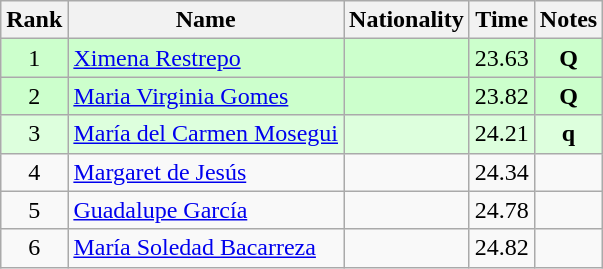<table class="wikitable sortable" style="text-align:center">
<tr>
<th>Rank</th>
<th>Name</th>
<th>Nationality</th>
<th>Time</th>
<th>Notes</th>
</tr>
<tr bgcolor=ccffcc>
<td align=center>1</td>
<td align=left><a href='#'>Ximena Restrepo</a></td>
<td align=left></td>
<td>23.63</td>
<td><strong>Q</strong></td>
</tr>
<tr bgcolor=ccffcc>
<td align=center>2</td>
<td align=left><a href='#'>Maria Virginia Gomes</a></td>
<td align=left></td>
<td>23.82</td>
<td><strong>Q</strong></td>
</tr>
<tr bgcolor=ddffdd>
<td align=center>3</td>
<td align=left><a href='#'>María del Carmen Mosegui</a></td>
<td align=left></td>
<td>24.21</td>
<td><strong>q</strong></td>
</tr>
<tr>
<td align=center>4</td>
<td align=left><a href='#'>Margaret de Jesús</a></td>
<td align=left></td>
<td>24.34</td>
<td></td>
</tr>
<tr>
<td align=center>5</td>
<td align=left><a href='#'>Guadalupe García</a></td>
<td align=left></td>
<td>24.78</td>
<td></td>
</tr>
<tr>
<td align=center>6</td>
<td align=left><a href='#'>María Soledad Bacarreza</a></td>
<td align=left></td>
<td>24.82</td>
<td></td>
</tr>
</table>
